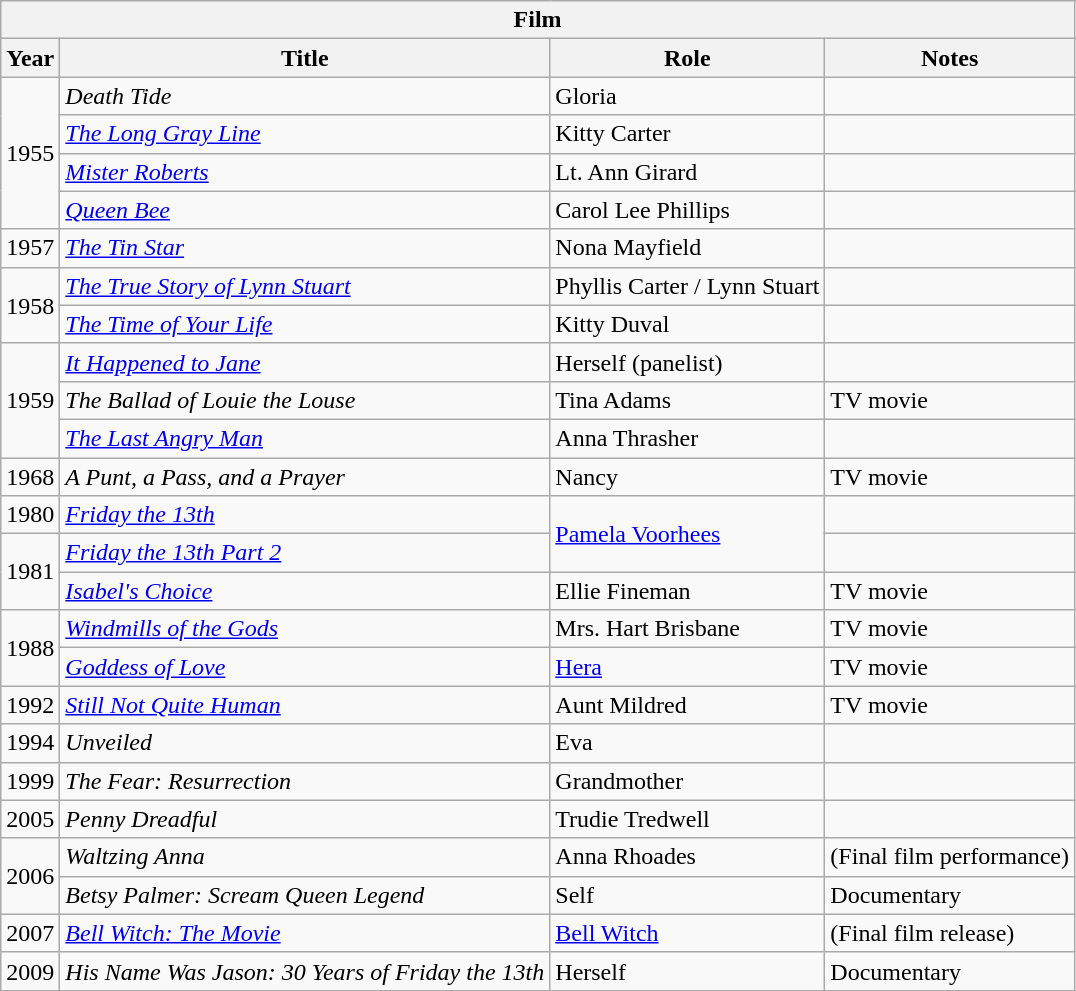<table class="wikitable">
<tr>
<th colspan=4>Film</th>
</tr>
<tr>
<th>Year</th>
<th>Title</th>
<th>Role</th>
<th>Notes</th>
</tr>
<tr>
<td rowspan="4">1955</td>
<td><em>Death Tide</em></td>
<td>Gloria</td>
<td></td>
</tr>
<tr>
<td><em><a href='#'>The Long Gray Line</a></em></td>
<td>Kitty Carter</td>
<td></td>
</tr>
<tr>
<td><em><a href='#'>Mister Roberts</a></em></td>
<td>Lt. Ann Girard</td>
<td></td>
</tr>
<tr>
<td><em><a href='#'>Queen Bee</a></em></td>
<td>Carol Lee Phillips</td>
<td></td>
</tr>
<tr>
<td>1957</td>
<td><em><a href='#'>The Tin Star</a></em></td>
<td>Nona Mayfield</td>
<td></td>
</tr>
<tr>
<td rowspan="2">1958</td>
<td><em><a href='#'>The True Story of Lynn Stuart</a></em></td>
<td>Phyllis Carter / Lynn Stuart</td>
<td></td>
</tr>
<tr>
<td><em><a href='#'>The Time of Your Life</a></em></td>
<td>Kitty Duval</td>
<td></td>
</tr>
<tr>
<td rowspan="3">1959</td>
<td><em><a href='#'>It Happened to Jane</a></em></td>
<td>Herself (panelist)</td>
<td></td>
</tr>
<tr>
<td><em>The Ballad of Louie the Louse</em></td>
<td>Tina Adams</td>
<td>TV movie</td>
</tr>
<tr>
<td><em><a href='#'>The Last Angry Man</a></em></td>
<td>Anna Thrasher</td>
<td></td>
</tr>
<tr>
<td>1968</td>
<td><em>A Punt, a Pass, and a Prayer</em></td>
<td>Nancy</td>
<td>TV movie</td>
</tr>
<tr>
<td>1980</td>
<td><em><a href='#'>Friday the 13th</a></em></td>
<td rowspan=2><a href='#'>Pamela Voorhees</a></td>
<td></td>
</tr>
<tr>
<td rowspan="2">1981</td>
<td><em><a href='#'>Friday the 13th Part 2</a></em></td>
<td></td>
</tr>
<tr>
<td><em><a href='#'>Isabel's Choice</a></em></td>
<td>Ellie Fineman</td>
<td>TV movie</td>
</tr>
<tr>
<td rowspan="2">1988</td>
<td><em><a href='#'>Windmills of the Gods</a></em></td>
<td>Mrs. Hart Brisbane</td>
<td>TV movie</td>
</tr>
<tr>
<td><em><a href='#'>Goddess of Love</a></em></td>
<td><a href='#'>Hera</a></td>
<td>TV movie</td>
</tr>
<tr>
<td>1992</td>
<td><em><a href='#'>Still Not Quite Human</a></em></td>
<td>Aunt Mildred</td>
<td>TV movie</td>
</tr>
<tr>
<td>1994</td>
<td><em>Unveiled</em></td>
<td>Eva</td>
<td></td>
</tr>
<tr>
<td>1999</td>
<td><em>The Fear: Resurrection</em></td>
<td>Grandmother</td>
<td><br></td>
</tr>
<tr>
<td>2005</td>
<td><em>Penny Dreadful</em></td>
<td>Trudie Tredwell</td>
<td></td>
</tr>
<tr>
<td rowspan="2">2006</td>
<td><em>Waltzing Anna</em></td>
<td>Anna Rhoades</td>
<td>(Final film performance)</td>
</tr>
<tr>
<td><em>Betsy Palmer: Scream Queen Legend</em></td>
<td>Self</td>
<td>Documentary</td>
</tr>
<tr>
<td>2007</td>
<td><em><a href='#'>Bell Witch: The Movie</a></em></td>
<td><a href='#'>Bell Witch</a></td>
<td>(Final film release)</td>
</tr>
<tr>
<td>2009</td>
<td><em>His Name Was Jason: 30 Years of Friday the 13th</em></td>
<td>Herself</td>
<td>Documentary</td>
</tr>
</table>
